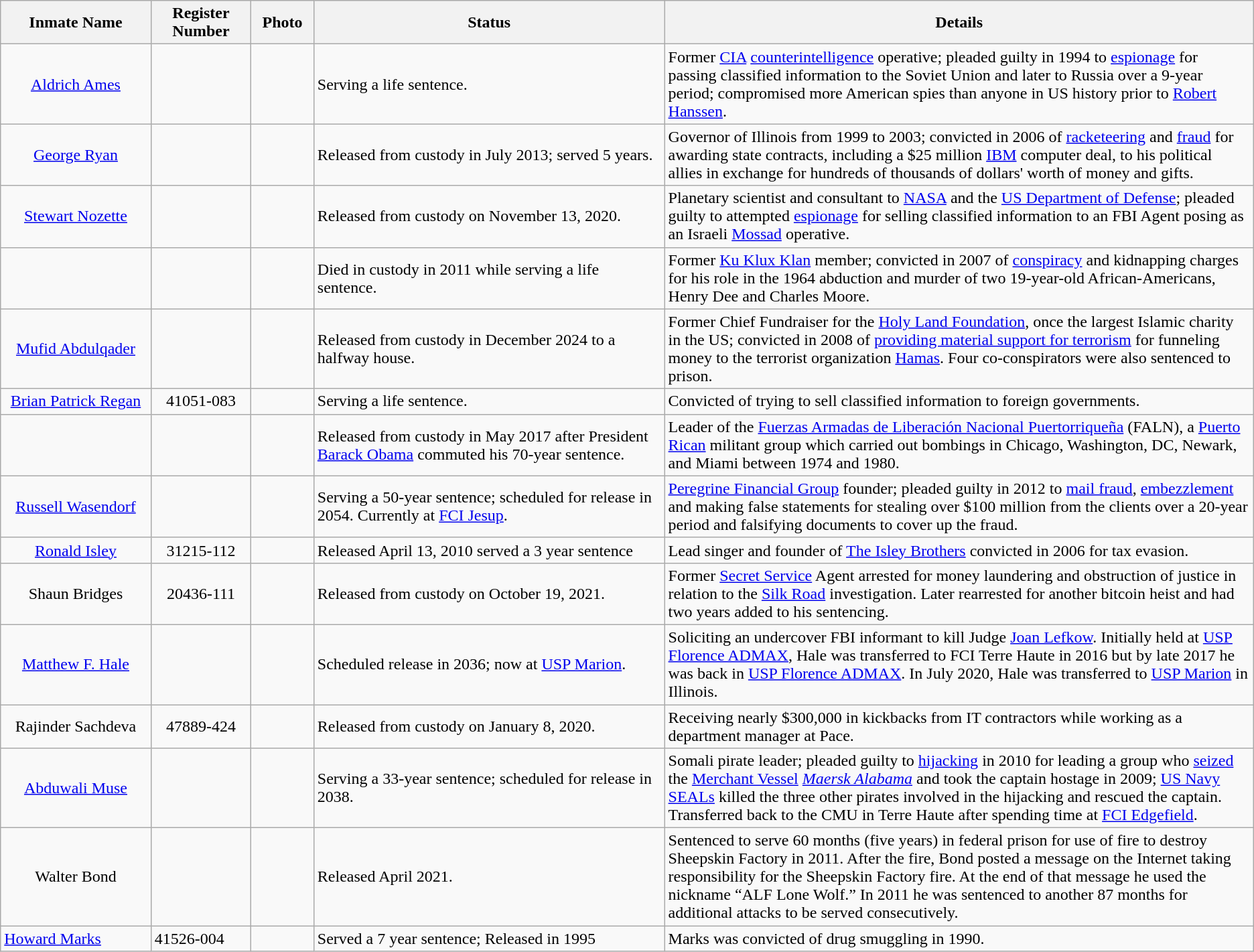<table class="wikitable sortable">
<tr>
<th width=12%>Inmate Name</th>
<th width=8%>Register Number</th>
<th width=5%>Photo</th>
<th width=28%>Status</th>
<th width=52%>Details</th>
</tr>
<tr>
<td style="text-align:center;"><a href='#'>Aldrich Ames</a></td>
<td style="text-align:center;"></td>
<td style="text-align:center;"></td>
<td>Serving a life sentence.</td>
<td>Former <a href='#'>CIA</a> <a href='#'>counterintelligence</a> operative; pleaded guilty in 1994 to <a href='#'>espionage</a> for passing classified information to the Soviet Union and later to Russia over a 9-year period; compromised more American spies than anyone in US history prior to <a href='#'>Robert Hanssen</a>.</td>
</tr>
<tr>
<td style="text-align:center;"><a href='#'>George Ryan</a></td>
<td style="text-align:center;"></td>
<td style="text-align:center;"></td>
<td>Released from custody in July 2013; served 5 years.</td>
<td>Governor of Illinois from 1999 to 2003; convicted in 2006 of <a href='#'>racketeering</a> and <a href='#'>fraud</a> for awarding state contracts, including a $25 million <a href='#'>IBM</a> computer deal, to his political allies in exchange for hundreds of thousands of dollars' worth of money and gifts.</td>
</tr>
<tr>
<td style="text-align:center;"><a href='#'>Stewart Nozette</a></td>
<td style="text-align:center;"></td>
<td style="text-align:center;"></td>
<td>Released from custody on November 13, 2020.</td>
<td>Planetary scientist and consultant to <a href='#'>NASA</a> and the <a href='#'>US Department of Defense</a>; pleaded guilty to attempted <a href='#'>espionage</a> for selling classified information to an FBI Agent posing as an Israeli <a href='#'>Mossad</a> operative.</td>
</tr>
<tr>
<td style="text-align:center;"></td>
<td style="text-align:center;"></td>
<td style="text-align:center;"></td>
<td>Died in custody in 2011 while serving a life sentence.</td>
<td>Former <a href='#'>Ku Klux Klan</a> member; convicted in 2007 of <a href='#'>conspiracy</a> and kidnapping charges for his role in the 1964 abduction and murder of two 19-year-old African-Americans, Henry Dee and Charles Moore.</td>
</tr>
<tr>
<td style="text-align:center;"><a href='#'>Mufid Abdulqader</a></td>
<td style="text-align:center;"></td>
<td style="text-align:center;"></td>
<td>Released from custody in December 2024 to a halfway house.</td>
<td>Former Chief Fundraiser for the <a href='#'>Holy Land Foundation</a>, once the largest Islamic charity in the US; convicted in 2008 of <a href='#'>providing material support for terrorism</a> for funneling money to the terrorist organization <a href='#'>Hamas</a>. Four co-conspirators were also sentenced to prison.</td>
</tr>
<tr>
<td style="text-align:center;"><a href='#'>Brian Patrick Regan</a></td>
<td style="text-align:center;">41051-083</td>
<td style="text-align:center;"></td>
<td>Serving a life sentence.</td>
<td>Convicted of trying to sell classified information to foreign governments.</td>
</tr>
<tr>
<td style="text-align:center;"></td>
<td style="text-align:center;"></td>
<td style="text-align:center;"></td>
<td>Released from custody in May 2017 after President <a href='#'>Barack Obama</a> commuted his 70-year sentence.</td>
<td>Leader of the <a href='#'>Fuerzas Armadas de Liberación Nacional Puertorriqueña</a> (FALN), a <a href='#'>Puerto Rican</a> militant group which carried out bombings in Chicago, Washington, DC, Newark, and Miami between 1974 and 1980.</td>
</tr>
<tr>
<td style="text-align:center;" data-sort-value="Wasendorf"><a href='#'>Russell Wasendorf</a></td>
<td style="text-align:center;"></td>
<td style="text-align:center;"></td>
<td data-sort-value="2056">Serving a 50-year sentence; scheduled for release in 2054. Currently at <a href='#'>FCI Jesup</a>.</td>
<td><a href='#'>Peregrine Financial Group</a> founder; pleaded guilty in 2012 to <a href='#'>mail fraud</a>, <a href='#'>embezzlement</a> and making false statements for stealing over $100 million from the clients over a 20-year period and falsifying documents to cover up the fraud.</td>
</tr>
<tr>
<td style="text-align:center;"><a href='#'>Ronald Isley</a></td>
<td style="text-align:center;">31215-112</td>
<td></td>
<td>Released April 13, 2010 served a 3 year sentence</td>
<td>Lead singer and founder of <a href='#'>The Isley Brothers</a> convicted in 2006 for tax evasion.</td>
</tr>
<tr>
<td style="text-align:center;">Shaun Bridges</td>
<td style="text-align:center;">20436-111</td>
<td></td>
<td>Released from custody on October 19, 2021.</td>
<td>Former <a href='#'>Secret Service</a> Agent arrested for money laundering and obstruction of justice in relation to the <a href='#'>Silk Road</a> investigation. Later rearrested for another bitcoin heist and had two years added to his sentencing.</td>
</tr>
<tr>
<td style="text-align:center;"><a href='#'>Matthew F. Hale</a></td>
<td style="text-align:center;"></td>
<td></td>
<td>Scheduled release in 2036; now at <a href='#'>USP Marion</a>.</td>
<td>Soliciting an undercover FBI informant to kill Judge <a href='#'>Joan Lefkow</a>. Initially held at <a href='#'>USP Florence ADMAX</a>, Hale was transferred to FCI Terre Haute in 2016 but by late 2017 he was back in <a href='#'>USP Florence ADMAX</a>. In July 2020, Hale was transferred to <a href='#'>USP Marion</a> in Illinois.</td>
</tr>
<tr>
<td style="text-align:center;">Rajinder Sachdeva</td>
<td style="text-align:center;">47889-424</td>
<td></td>
<td>Released from custody on January 8, 2020.</td>
<td>Receiving nearly $300,000 in kickbacks from IT contractors while working as a department manager at Pace.</td>
</tr>
<tr>
<td style="text-align:center;"><a href='#'>Abduwali Muse</a></td>
<td style="text-align:center;"></td>
<td></td>
<td>Serving a 33-year sentence; scheduled for release in 2038.</td>
<td>Somali pirate leader; pleaded guilty to <a href='#'>hijacking</a> in 2010 for leading a group who <a href='#'>seized</a> the <a href='#'>Merchant Vessel</a> <em><a href='#'>Maersk Alabama</a></em> and took the captain hostage in 2009; <a href='#'>US Navy SEALs</a> killed the three other pirates involved in the hijacking and rescued the captain. Transferred back to the CMU in Terre Haute after spending time at <a href='#'>FCI Edgefield</a>.</td>
</tr>
<tr>
<td style="text-align:center;">Walter Bond</td>
<td style="text-align:center;"></td>
<td></td>
<td>Released April 2021.</td>
<td>Sentenced to serve 60 months (five years) in federal prison for use of fire to destroy Sheepskin Factory in 2011. After the fire, Bond posted a message on the Internet taking responsibility for the Sheepskin Factory fire. At the end of that message he used the nickname “ALF Lone Wolf.” In 2011 he was sentenced to another 87 months for additional attacks to be served consecutively.</td>
</tr>
<tr>
<td><a href='#'>Howard Marks</a></td>
<td>41526-004</td>
<td></td>
<td>Served a 7 year sentence; Released in 1995</td>
<td>Marks was convicted of drug smuggling in 1990.</td>
</tr>
</table>
